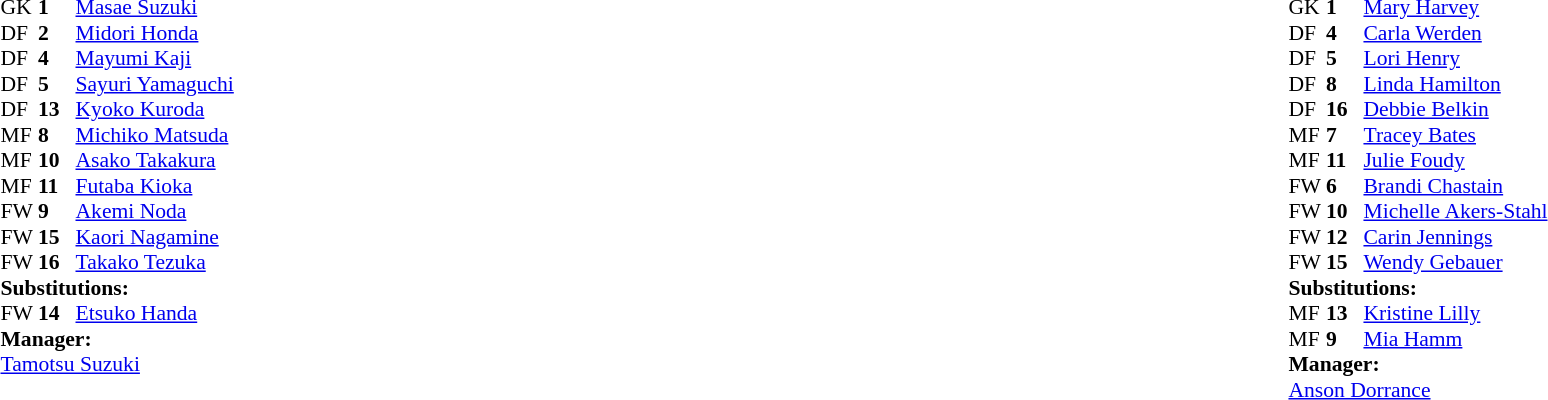<table width="100%">
<tr>
<td valign="top" width="40%"><br><table style="font-size:90%" cellspacing="0" cellpadding="0">
<tr>
<th width=25></th>
<th width=25></th>
</tr>
<tr>
<td>GK</td>
<td><strong>1</strong></td>
<td><a href='#'>Masae Suzuki</a></td>
</tr>
<tr>
<td>DF</td>
<td><strong>2</strong></td>
<td><a href='#'>Midori Honda</a></td>
</tr>
<tr>
<td>DF</td>
<td><strong>4</strong></td>
<td><a href='#'>Mayumi Kaji</a></td>
</tr>
<tr>
<td>DF</td>
<td><strong>5</strong></td>
<td><a href='#'>Sayuri Yamaguchi</a></td>
</tr>
<tr>
<td>DF</td>
<td><strong>13</strong></td>
<td><a href='#'>Kyoko Kuroda</a></td>
</tr>
<tr>
<td>MF</td>
<td><strong>8</strong></td>
<td><a href='#'>Michiko Matsuda</a></td>
</tr>
<tr>
<td>MF</td>
<td><strong>10</strong></td>
<td><a href='#'>Asako Takakura</a></td>
<td></td>
<td></td>
</tr>
<tr>
<td>MF</td>
<td><strong>11</strong></td>
<td><a href='#'>Futaba Kioka</a></td>
</tr>
<tr>
<td>FW</td>
<td><strong>9</strong></td>
<td><a href='#'>Akemi Noda</a></td>
</tr>
<tr>
<td>FW</td>
<td><strong>15</strong></td>
<td><a href='#'>Kaori Nagamine</a></td>
</tr>
<tr>
<td>FW</td>
<td><strong>16</strong></td>
<td><a href='#'>Takako Tezuka</a></td>
</tr>
<tr>
<td colspan=3><strong>Substitutions:</strong></td>
</tr>
<tr>
<td>FW</td>
<td><strong>14</strong></td>
<td><a href='#'>Etsuko Handa</a></td>
<td></td>
<td></td>
</tr>
<tr>
<td colspan=3><strong>Manager:</strong></td>
</tr>
<tr>
<td colspan=3><a href='#'>Tamotsu Suzuki</a></td>
</tr>
</table>
</td>
<td valign="top"></td>
<td valign="top" width="50%"><br><table style="font-size:90%; margin:auto" cellspacing="0" cellpadding="0">
<tr>
<th width=25></th>
<th width=25></th>
</tr>
<tr>
<td>GK</td>
<td><strong>1</strong></td>
<td><a href='#'>Mary Harvey</a></td>
</tr>
<tr>
<td>DF</td>
<td><strong>4</strong></td>
<td><a href='#'>Carla Werden</a></td>
<td></td>
</tr>
<tr>
<td>DF</td>
<td><strong>5</strong></td>
<td><a href='#'>Lori Henry</a></td>
</tr>
<tr>
<td>DF</td>
<td><strong>8</strong></td>
<td><a href='#'>Linda Hamilton</a></td>
</tr>
<tr>
<td>DF</td>
<td><strong>16</strong></td>
<td><a href='#'>Debbie Belkin</a></td>
</tr>
<tr>
<td>MF</td>
<td><strong>7</strong></td>
<td><a href='#'>Tracey Bates</a></td>
</tr>
<tr>
<td>MF</td>
<td><strong>11</strong></td>
<td><a href='#'>Julie Foudy</a></td>
</tr>
<tr>
<td>FW</td>
<td><strong>6</strong></td>
<td><a href='#'>Brandi Chastain</a></td>
</tr>
<tr>
<td>FW</td>
<td><strong>10</strong></td>
<td><a href='#'>Michelle Akers-Stahl</a></td>
<td></td>
<td></td>
</tr>
<tr>
<td>FW</td>
<td><strong>12</strong></td>
<td><a href='#'>Carin Jennings</a></td>
<td></td>
<td></td>
</tr>
<tr>
<td>FW</td>
<td><strong>15</strong></td>
<td><a href='#'>Wendy Gebauer</a></td>
</tr>
<tr>
<td colspan=3><strong>Substitutions:</strong></td>
</tr>
<tr>
<td>MF</td>
<td><strong>13</strong></td>
<td><a href='#'>Kristine Lilly</a></td>
<td></td>
<td></td>
</tr>
<tr>
<td>MF</td>
<td><strong>9</strong></td>
<td><a href='#'>Mia Hamm</a></td>
<td></td>
<td></td>
</tr>
<tr>
<td colspan=3><strong>Manager:</strong></td>
</tr>
<tr>
<td colspan=3><a href='#'>Anson Dorrance</a></td>
</tr>
</table>
</td>
</tr>
</table>
